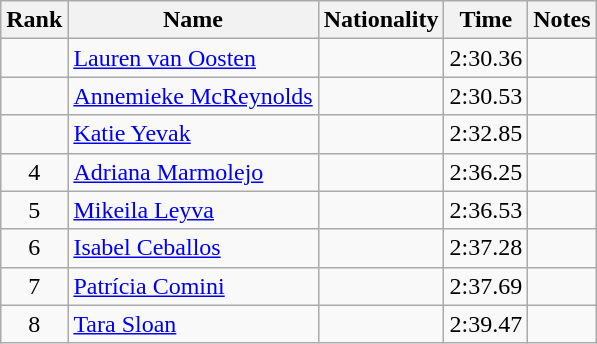<table class="wikitable sortable" style="text-align:center">
<tr>
<th>Rank</th>
<th>Name</th>
<th>Nationality</th>
<th>Time</th>
<th>Notes</th>
</tr>
<tr>
<td></td>
<td align=left><a href='#'>Lauren van Oosten</a></td>
<td align=left></td>
<td>2:30.36</td>
<td></td>
</tr>
<tr>
<td></td>
<td align=left><a href='#'>Annemieke McReynolds</a></td>
<td align=left></td>
<td>2:30.53</td>
<td></td>
</tr>
<tr>
<td></td>
<td align=left><a href='#'>Katie Yevak</a></td>
<td align=left></td>
<td>2:32.85</td>
<td></td>
</tr>
<tr>
<td>4</td>
<td align=left><a href='#'>Adriana Marmolejo</a></td>
<td align=left></td>
<td>2:36.25</td>
<td></td>
</tr>
<tr>
<td>5</td>
<td align=left><a href='#'>Mikeila Leyva</a></td>
<td align=left></td>
<td>2:36.53</td>
<td></td>
</tr>
<tr>
<td>6</td>
<td align=left><a href='#'>Isabel Ceballos</a></td>
<td align=left></td>
<td>2:37.28</td>
<td></td>
</tr>
<tr>
<td>7</td>
<td align=left><a href='#'>Patrícia Comini</a></td>
<td align=left></td>
<td>2:37.69</td>
<td></td>
</tr>
<tr>
<td>8</td>
<td align=left><a href='#'>Tara Sloan</a></td>
<td align=left></td>
<td>2:39.47</td>
<td></td>
</tr>
</table>
